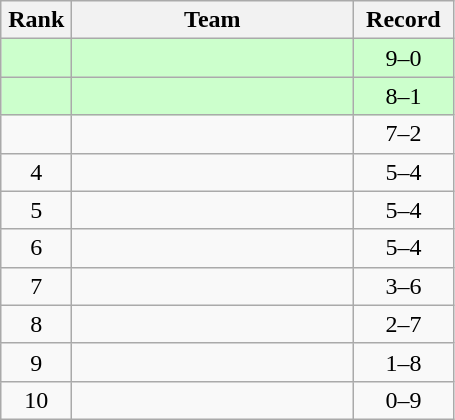<table class="wikitable" style="text-align: center;">
<tr>
<th width=40>Rank</th>
<th width=180>Team</th>
<th width=60>Record</th>
</tr>
<tr bgcolor="#ccffcc">
<td></td>
<td align=left></td>
<td>9–0</td>
</tr>
<tr bgcolor="#ccffcc">
<td></td>
<td align=left></td>
<td>8–1</td>
</tr>
<tr>
<td></td>
<td align=left></td>
<td>7–2</td>
</tr>
<tr>
<td>4</td>
<td align=left></td>
<td>5–4</td>
</tr>
<tr>
<td>5</td>
<td align=left></td>
<td>5–4</td>
</tr>
<tr>
<td>6</td>
<td align=left></td>
<td>5–4</td>
</tr>
<tr>
<td>7</td>
<td align=left></td>
<td>3–6</td>
</tr>
<tr>
<td>8</td>
<td align=left></td>
<td>2–7</td>
</tr>
<tr>
<td>9</td>
<td align=left></td>
<td>1–8</td>
</tr>
<tr>
<td>10</td>
<td align=left></td>
<td>0–9</td>
</tr>
</table>
